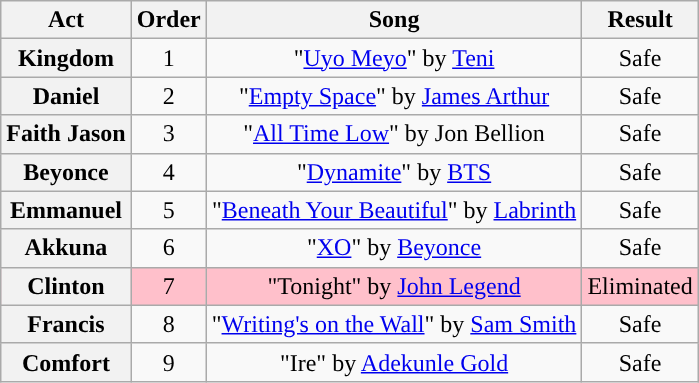<table class="wikitable plainrowheaders" style="text-align:center;">
<tr>
<th scope"col">Act</th>
<th scope"col">Order</th>
<th scope"col">Song</th>
<th scope"col">Result</th>
</tr>
<tr>
<th scope=row>Kingdom</th>
<td>1</td>
<td>"<a href='#'>Uyo Meyo</a>" by <a href='#'>Teni</a></td>
<td>Safe</td>
</tr>
<tr>
<th scope=row>Daniel</th>
<td>2</td>
<td>"<a href='#'>Empty Space</a>" by <a href='#'>James Arthur</a></td>
<td>Safe</td>
</tr>
<tr>
<th scope=row>Faith Jason</th>
<td>3</td>
<td>"<a href='#'>All Time Low</a>" by Jon Bellion</td>
<td>Safe</td>
</tr>
<tr>
<th scope=row>Beyonce</th>
<td>4</td>
<td>"<a href='#'>Dynamite</a>" by <a href='#'>BTS</a></td>
<td>Safe</td>
</tr>
<tr>
<th scope=row>Emmanuel</th>
<td>5</td>
<td>"<a href='#'>Beneath Your Beautiful</a>" by <a href='#'>Labrinth</a></td>
<td>Safe</td>
</tr>
<tr>
<th scope=row>Akkuna</th>
<td>6</td>
<td>"<a href='#'>XO</a>" by <a href='#'>Beyonce</a></td>
<td>Safe</td>
</tr>
<tr style="background: pink">
<th scope=row>Clinton</th>
<td>7</td>
<td>"Tonight" by <a href='#'>John Legend</a></td>
<td>Eliminated</td>
</tr>
<tr>
<th scope=row>Francis</th>
<td>8</td>
<td>"<a href='#'>Writing's on the Wall</a>" by <a href='#'>Sam Smith</a></td>
<td>Safe</td>
</tr>
<tr>
<th scope=row>Comfort</th>
<td>9</td>
<td>"Ire" by <a href='#'>Adekunle Gold</a></td>
<td>Safe</td>
</tr>
</table>
